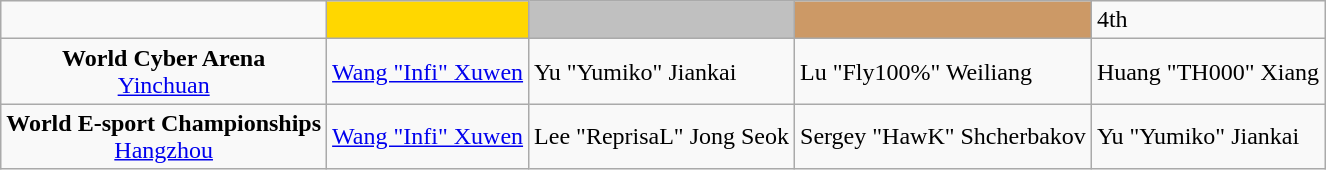<table class="wikitable" style="text-align:left">
<tr>
<td style="text-align:center"></td>
<td style="text-align:center; background:gold;"></td>
<td style="text-align:center; background:silver;"></td>
<td style="text-align:center; background:#c96;"></td>
<td>4th</td>
</tr>
<tr>
<td style="text-align:center"><strong>World Cyber Arena</strong><br> <a href='#'>Yinchuan</a></td>
<td> <a href='#'>Wang "Infi" Xuwen</a></td>
<td> Yu "Yumiko" Jiankai</td>
<td> Lu "Fly100%" Weiliang</td>
<td> Huang "TH000" Xiang</td>
</tr>
<tr>
<td style="text-align:center"><strong>World E-sport Championships</strong><br> <a href='#'>Hangzhou</a></td>
<td> <a href='#'>Wang "Infi" Xuwen</a></td>
<td> Lee "ReprisaL" Jong Seok</td>
<td> Sergey "HawK" Shcherbakov</td>
<td> Yu "Yumiko" Jiankai</td>
</tr>
</table>
